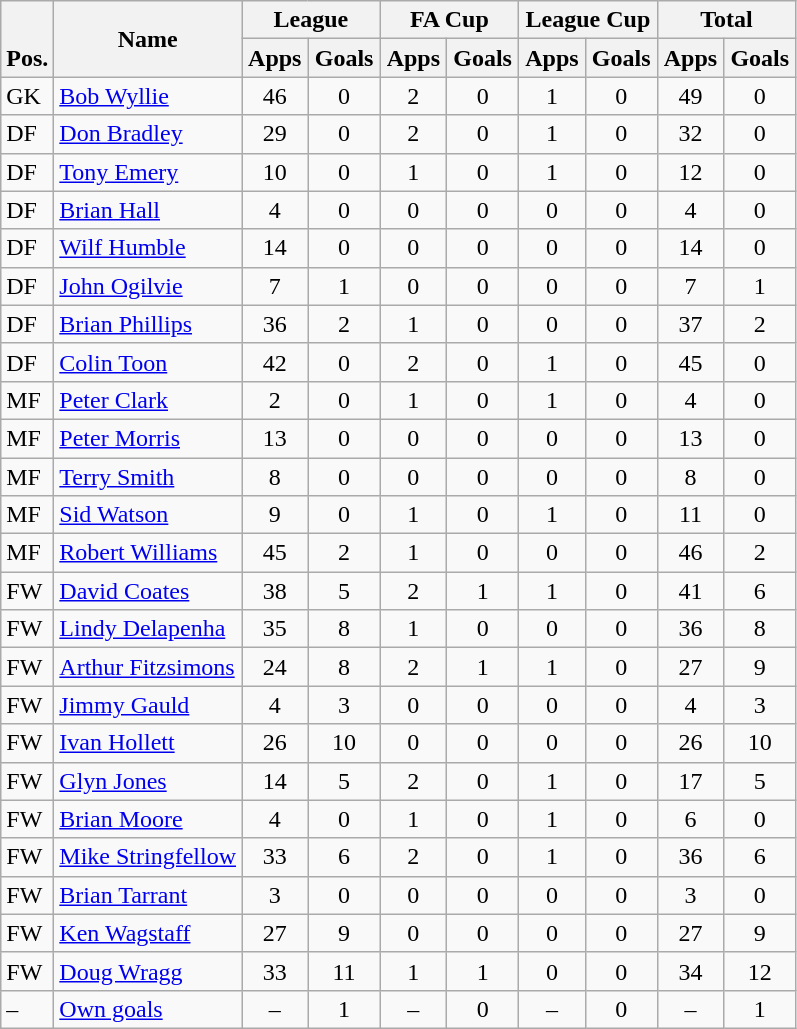<table class="wikitable" style="text-align:center">
<tr>
<th rowspan="2" valign="bottom">Pos.</th>
<th rowspan="2">Name</th>
<th colspan="2" width="85">League</th>
<th colspan="2" width="85">FA Cup</th>
<th colspan="2" width="85">League Cup</th>
<th colspan="2" width="85">Total</th>
</tr>
<tr>
<th>Apps</th>
<th>Goals</th>
<th>Apps</th>
<th>Goals</th>
<th>Apps</th>
<th>Goals</th>
<th>Apps</th>
<th>Goals</th>
</tr>
<tr>
<td align="left">GK</td>
<td align="left"> <a href='#'>Bob Wyllie</a></td>
<td>46</td>
<td>0</td>
<td>2</td>
<td>0</td>
<td>1</td>
<td>0</td>
<td>49</td>
<td>0</td>
</tr>
<tr>
<td align="left">DF</td>
<td align="left"> <a href='#'>Don Bradley</a></td>
<td>29</td>
<td>0</td>
<td>2</td>
<td>0</td>
<td>1</td>
<td>0</td>
<td>32</td>
<td>0</td>
</tr>
<tr>
<td align="left">DF</td>
<td align="left"> <a href='#'>Tony Emery</a></td>
<td>10</td>
<td>0</td>
<td>1</td>
<td>0</td>
<td>1</td>
<td>0</td>
<td>12</td>
<td>0</td>
</tr>
<tr>
<td align="left">DF</td>
<td align="left"> <a href='#'>Brian Hall</a></td>
<td>4</td>
<td>0</td>
<td>0</td>
<td>0</td>
<td>0</td>
<td>0</td>
<td>4</td>
<td>0</td>
</tr>
<tr>
<td align="left">DF</td>
<td align="left"> <a href='#'>Wilf Humble</a></td>
<td>14</td>
<td>0</td>
<td>0</td>
<td>0</td>
<td>0</td>
<td>0</td>
<td>14</td>
<td>0</td>
</tr>
<tr>
<td align="left">DF</td>
<td align="left"> <a href='#'>John Ogilvie</a></td>
<td>7</td>
<td>1</td>
<td>0</td>
<td>0</td>
<td>0</td>
<td>0</td>
<td>7</td>
<td>1</td>
</tr>
<tr>
<td align="left">DF</td>
<td align="left"> <a href='#'>Brian Phillips</a></td>
<td>36</td>
<td>2</td>
<td>1</td>
<td>0</td>
<td>0</td>
<td>0</td>
<td>37</td>
<td>2</td>
</tr>
<tr>
<td align="left">DF</td>
<td align="left"> <a href='#'>Colin Toon</a></td>
<td>42</td>
<td>0</td>
<td>2</td>
<td>0</td>
<td>1</td>
<td>0</td>
<td>45</td>
<td>0</td>
</tr>
<tr>
<td align="left">MF</td>
<td align="left"> <a href='#'>Peter Clark</a></td>
<td>2</td>
<td>0</td>
<td>1</td>
<td>0</td>
<td>1</td>
<td>0</td>
<td>4</td>
<td>0</td>
</tr>
<tr>
<td align="left">MF</td>
<td align="left"> <a href='#'>Peter Morris</a></td>
<td>13</td>
<td>0</td>
<td>0</td>
<td>0</td>
<td>0</td>
<td>0</td>
<td>13</td>
<td>0</td>
</tr>
<tr>
<td align="left">MF</td>
<td align="left"> <a href='#'>Terry Smith</a></td>
<td>8</td>
<td>0</td>
<td>0</td>
<td>0</td>
<td>0</td>
<td>0</td>
<td>8</td>
<td>0</td>
</tr>
<tr>
<td align="left">MF</td>
<td align="left"> <a href='#'>Sid Watson</a></td>
<td>9</td>
<td>0</td>
<td>1</td>
<td>0</td>
<td>1</td>
<td>0</td>
<td>11</td>
<td>0</td>
</tr>
<tr>
<td align="left">MF</td>
<td align="left"> <a href='#'>Robert Williams</a></td>
<td>45</td>
<td>2</td>
<td>1</td>
<td>0</td>
<td>0</td>
<td>0</td>
<td>46</td>
<td>2</td>
</tr>
<tr>
<td align="left">FW</td>
<td align="left"> <a href='#'>David Coates</a></td>
<td>38</td>
<td>5</td>
<td>2</td>
<td>1</td>
<td>1</td>
<td>0</td>
<td>41</td>
<td>6</td>
</tr>
<tr>
<td align="left">FW</td>
<td align="left"> <a href='#'>Lindy Delapenha</a></td>
<td>35</td>
<td>8</td>
<td>1</td>
<td>0</td>
<td>0</td>
<td>0</td>
<td>36</td>
<td>8</td>
</tr>
<tr>
<td align="left">FW</td>
<td align="left"> <a href='#'>Arthur Fitzsimons</a></td>
<td>24</td>
<td>8</td>
<td>2</td>
<td>1</td>
<td>1</td>
<td>0</td>
<td>27</td>
<td>9</td>
</tr>
<tr>
<td align="left">FW</td>
<td align="left"> <a href='#'>Jimmy Gauld</a></td>
<td>4</td>
<td>3</td>
<td>0</td>
<td>0</td>
<td>0</td>
<td>0</td>
<td>4</td>
<td>3</td>
</tr>
<tr>
<td align="left">FW</td>
<td align="left"> <a href='#'>Ivan Hollett</a></td>
<td>26</td>
<td>10</td>
<td>0</td>
<td>0</td>
<td>0</td>
<td>0</td>
<td>26</td>
<td>10</td>
</tr>
<tr>
<td align="left">FW</td>
<td align="left"> <a href='#'>Glyn Jones</a></td>
<td>14</td>
<td>5</td>
<td>2</td>
<td>0</td>
<td>1</td>
<td>0</td>
<td>17</td>
<td>5</td>
</tr>
<tr>
<td align="left">FW</td>
<td align="left"> <a href='#'>Brian Moore</a></td>
<td>4</td>
<td>0</td>
<td>1</td>
<td>0</td>
<td>1</td>
<td>0</td>
<td>6</td>
<td>0</td>
</tr>
<tr>
<td align="left">FW</td>
<td align="left"> <a href='#'>Mike Stringfellow</a></td>
<td>33</td>
<td>6</td>
<td>2</td>
<td>0</td>
<td>1</td>
<td>0</td>
<td>36</td>
<td>6</td>
</tr>
<tr>
<td align="left">FW</td>
<td align="left"> <a href='#'>Brian Tarrant</a></td>
<td>3</td>
<td>0</td>
<td>0</td>
<td>0</td>
<td>0</td>
<td>0</td>
<td>3</td>
<td>0</td>
</tr>
<tr>
<td align="left">FW</td>
<td align="left"> <a href='#'>Ken Wagstaff</a></td>
<td>27</td>
<td>9</td>
<td>0</td>
<td>0</td>
<td>0</td>
<td>0</td>
<td>27</td>
<td>9</td>
</tr>
<tr>
<td align="left">FW</td>
<td align="left"> <a href='#'>Doug Wragg</a></td>
<td>33</td>
<td>11</td>
<td>1</td>
<td>1</td>
<td>0</td>
<td>0</td>
<td>34</td>
<td>12</td>
</tr>
<tr>
<td align="left">–</td>
<td align="left"><a href='#'>Own goals</a></td>
<td>–</td>
<td>1</td>
<td>–</td>
<td>0</td>
<td>–</td>
<td>0</td>
<td>–</td>
<td>1</td>
</tr>
</table>
